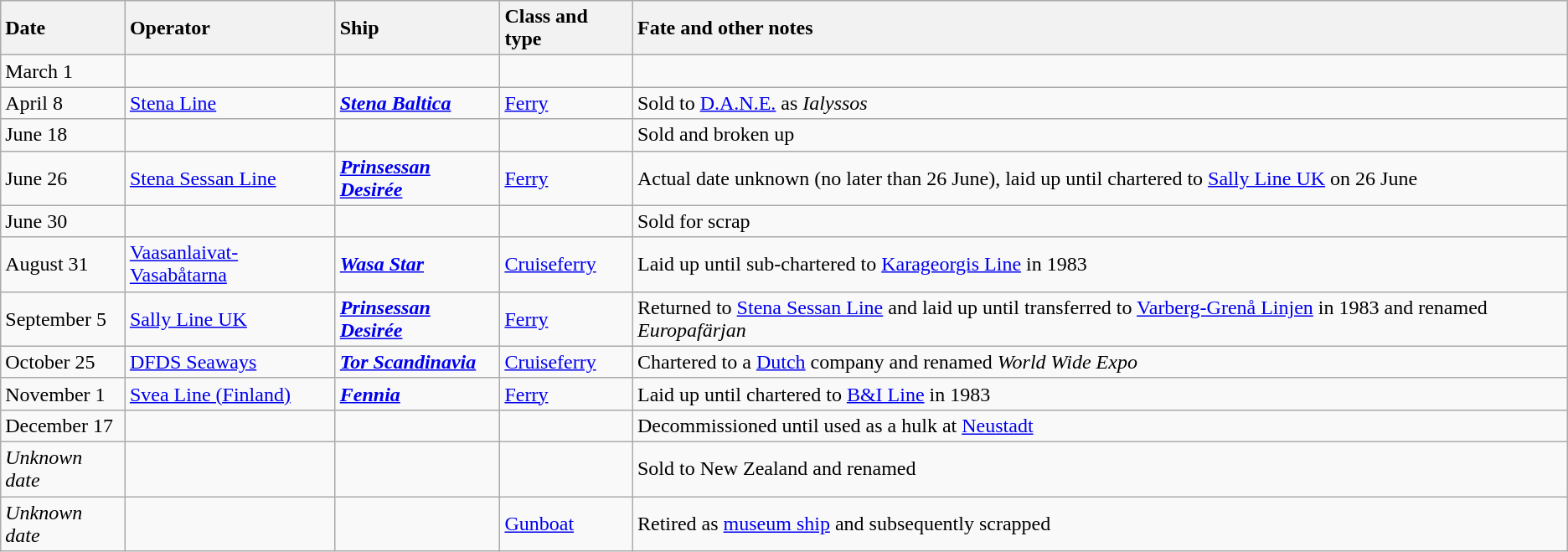<table class="wikitable nowraplinks">
<tr>
<th style="text-align: left;">Date</th>
<th style="text-align: left;">Operator</th>
<th style="text-align: left;">Ship</th>
<th style="text-align: left;">Class and type</th>
<th style="text-align: left;">Fate and other notes</th>
</tr>
<tr ---->
<td>March 1</td>
<td></td>
<td><strong></strong></td>
<td></td>
<td></td>
</tr>
<tr ---->
<td>April 8</td>
<td> <a href='#'>Stena Line</a></td>
<td><strong><a href='#'><em>Stena Baltica</em></a></strong></td>
<td><a href='#'>Ferry</a></td>
<td>Sold to <a href='#'>D.A.N.E.</a> as <em>Ialyssos</em></td>
</tr>
<tr ---->
<td>June 18</td>
<td></td>
<td><strong></strong></td>
<td></td>
<td>Sold and broken up</td>
</tr>
<tr ---->
<td>June 26</td>
<td> <a href='#'>Stena Sessan Line</a></td>
<td><strong><a href='#'><em>Prinsessan Desirée</em></a></strong></td>
<td><a href='#'>Ferry</a></td>
<td>Actual date unknown (no later than 26 June), laid up until chartered to <a href='#'>Sally Line UK</a> on 26 June</td>
</tr>
<tr ---->
<td>June 30</td>
<td></td>
<td><strong></strong></td>
<td></td>
<td>Sold for scrap</td>
</tr>
<tr ---->
<td>August 31</td>
<td> <a href='#'>Vaasanlaivat-Vasabåtarna</a></td>
<td><strong><a href='#'><em>Wasa Star</em></a></strong></td>
<td><a href='#'>Cruiseferry</a></td>
<td>Laid up until sub-chartered to <a href='#'>Karageorgis Line</a> in 1983</td>
</tr>
<tr ---->
<td>September 5</td>
<td> <a href='#'>Sally Line UK</a></td>
<td><strong><a href='#'><em>Prinsessan Desirée</em></a></strong></td>
<td><a href='#'>Ferry</a></td>
<td>Returned to <a href='#'>Stena Sessan Line</a> and laid up until transferred to <a href='#'>Varberg-Grenå Linjen</a> in 1983 and renamed <em>Europafärjan</em></td>
</tr>
<tr ---->
<td>October 25</td>
<td> <a href='#'>DFDS Seaways</a></td>
<td><strong><a href='#'><em>Tor Scandinavia</em></a></strong></td>
<td><a href='#'>Cruiseferry</a></td>
<td>Chartered to a <a href='#'>Dutch</a> company and renamed <em>World Wide Expo</em></td>
</tr>
<tr ---->
<td>November 1</td>
<td> <a href='#'>Svea Line (Finland)</a></td>
<td><strong><a href='#'><em>Fennia</em></a></strong></td>
<td><a href='#'>Ferry</a></td>
<td>Laid up until chartered to <a href='#'>B&I Line</a> in 1983</td>
</tr>
<tr ---->
<td>December 17</td>
<td></td>
<td><strong></strong></td>
<td></td>
<td>Decommissioned until used as a hulk at <a href='#'>Neustadt</a></td>
</tr>
<tr ---->
<td><em>Unknown date</em></td>
<td></td>
<td><strong></strong></td>
<td></td>
<td>Sold to New Zealand and renamed </td>
</tr>
<tr ---->
<td><em>Unknown date</em></td>
<td></td>
<td><strong></strong></td>
<td><a href='#'>Gunboat</a></td>
<td>Retired as <a href='#'>museum ship</a> and subsequently scrapped</td>
</tr>
</table>
